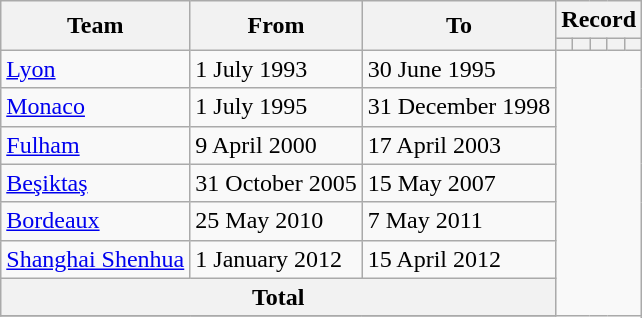<table class=wikitable style="text-align: center;">
<tr>
<th rowspan=2>Team</th>
<th rowspan=2>From</th>
<th rowspan=2>To</th>
<th colspan=5>Record</th>
</tr>
<tr>
<th></th>
<th></th>
<th></th>
<th></th>
<th></th>
</tr>
<tr>
<td align=left><a href='#'>Lyon</a></td>
<td align=left>1 July 1993</td>
<td align=left>30 June 1995<br></td>
</tr>
<tr>
<td align=left><a href='#'>Monaco</a></td>
<td align=left>1 July 1995</td>
<td align=left>31 December 1998<br></td>
</tr>
<tr>
<td align=left><a href='#'>Fulham</a></td>
<td align=left>9 April 2000</td>
<td align=left>17 April 2003<br></td>
</tr>
<tr>
<td align=left><a href='#'>Beşiktaş</a></td>
<td align=left>31 October 2005</td>
<td align=left>15 May 2007<br></td>
</tr>
<tr>
<td align=left><a href='#'>Bordeaux</a></td>
<td align=left>25 May 2010</td>
<td align=left>7 May 2011<br></td>
</tr>
<tr>
<td align=left><a href='#'>Shanghai Shenhua</a></td>
<td align=left>1 January 2012</td>
<td align=left>15 April 2012<br></td>
</tr>
<tr>
<th colspan=3>Total<br></th>
</tr>
<tr>
</tr>
</table>
